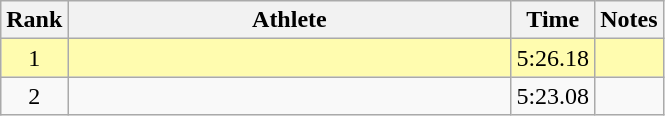<table class="wikitable" style="text-align:center">
<tr>
<th>Rank</th>
<th Style="width:18em">Athlete</th>
<th>Time</th>
<th>Notes</th>
</tr>
<tr style="width:10px; background:#fffcaf">
<td>1</td>
<td style="text-align:left"></td>
<td>5:26.18</td>
<td></td>
</tr>
<tr>
<td>2</td>
<td style="text-align:left"></td>
<td>5:23.08</td>
<td></td>
</tr>
</table>
